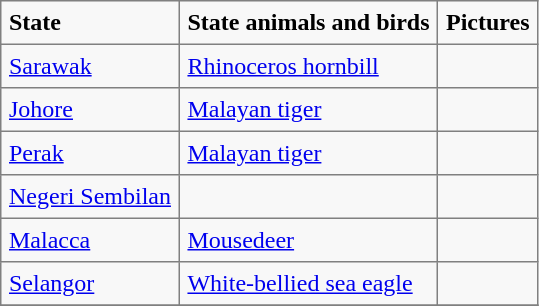<table border=1 cellspacing=0 cellpadding=5 style="border-collapse: collapse; background:#f8f8f8;">
<tr>
<th align=left>State</th>
<th>State animals and birds</th>
<td><strong>Pictures</strong></td>
</tr>
<tr>
<td> <a href='#'>Sarawak</a></td>
<td><a href='#'>Rhinoceros hornbill</a></td>
<td></td>
</tr>
<tr>
<td> <a href='#'>Johore</a></td>
<td><a href='#'>Malayan tiger</a></td>
<td></td>
</tr>
<tr>
<td> <a href='#'>Perak</a></td>
<td><a href='#'>Malayan tiger</a></td>
<td></td>
</tr>
<tr>
<td> <a href='#'>Negeri Sembilan</a></td>
<td></td>
</tr>
<tr>
<td> <a href='#'>Malacca</a></td>
<td><a href='#'>Mousedeer</a></td>
<td></td>
</tr>
<tr>
<td> <a href='#'>Selangor</a></td>
<td><a href='#'>White-bellied sea eagle</a></td>
<td></td>
</tr>
<tr>
</tr>
</table>
